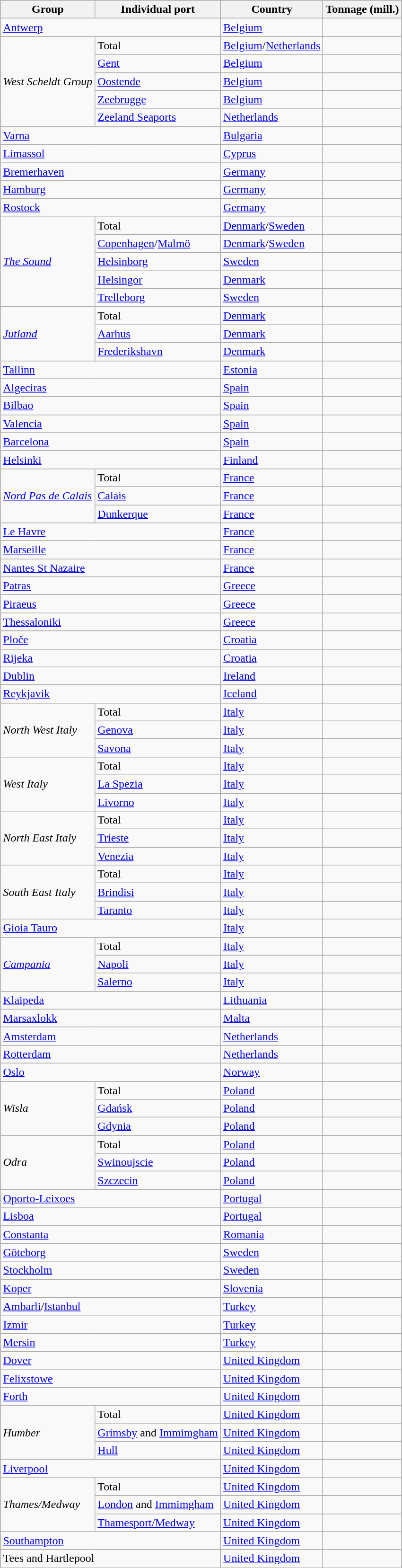<table class="wikitable sortable" style="margin:1em auto;">
<tr>
<th>Group</th>
<th>Individual port</th>
<th>Country</th>
<th>Tonnage (mill.)</th>
</tr>
<tr>
<td colspan = "2"><a href='#'>Antwerp</a></td>
<td><a href='#'>Belgium</a></td>
<td align = "right"></td>
</tr>
<tr>
<td rowspan = "5"><em>West Scheldt Group</em></td>
<td>Total</td>
<td><a href='#'>Belgium</a>/<a href='#'>Netherlands</a></td>
<td align = "right"></td>
</tr>
<tr>
<td><a href='#'>Gent</a></td>
<td><a href='#'>Belgium</a></td>
<td align = "right"></td>
</tr>
<tr>
<td><a href='#'>Oostende</a></td>
<td><a href='#'>Belgium</a></td>
<td align = "right"></td>
</tr>
<tr>
<td><a href='#'>Zeebrugge</a></td>
<td><a href='#'>Belgium</a></td>
<td align = "right"></td>
</tr>
<tr>
<td><a href='#'>Zeeland Seaports</a></td>
<td><a href='#'>Netherlands</a></td>
<td align = "right"></td>
</tr>
<tr>
<td colspan = "2"><a href='#'>Varna</a></td>
<td><a href='#'>Bulgaria</a></td>
<td align = "right"></td>
</tr>
<tr>
<td colspan = "2"><a href='#'>Limassol</a></td>
<td><a href='#'>Cyprus</a></td>
<td align = "right"></td>
</tr>
<tr>
<td colspan = "2"><a href='#'>Bremerhaven</a></td>
<td><a href='#'>Germany</a></td>
<td align = "right"></td>
</tr>
<tr>
<td colspan = "2"><a href='#'>Hamburg</a></td>
<td><a href='#'>Germany</a></td>
<td align = "right"></td>
</tr>
<tr>
<td colspan = "2"><a href='#'>Rostock</a></td>
<td><a href='#'>Germany</a></td>
<td align = "right"></td>
</tr>
<tr>
<td rowspan = "5"><a href='#'><em>The Sound</em></a></td>
<td>Total</td>
<td><a href='#'>Denmark</a>/<a href='#'>Sweden</a></td>
<td align = "right"></td>
</tr>
<tr>
<td><a href='#'>Copenhagen</a>/<a href='#'>Malmö</a></td>
<td><a href='#'>Denmark</a>/<a href='#'>Sweden</a></td>
<td align = "right"></td>
</tr>
<tr>
<td><a href='#'>Helsinborg</a></td>
<td><a href='#'>Sweden</a></td>
<td align = "right"></td>
</tr>
<tr>
<td><a href='#'>Helsingor</a></td>
<td><a href='#'>Denmark</a></td>
<td align = "right"></td>
</tr>
<tr>
<td><a href='#'>Trelleborg</a></td>
<td><a href='#'>Sweden</a></td>
<td align = "right"></td>
</tr>
<tr>
<td rowspan = "3"><em><a href='#'>Jutland</a></em></td>
<td>Total</td>
<td><a href='#'>Denmark</a></td>
<td align = "right"></td>
</tr>
<tr>
<td><a href='#'>Aarhus</a></td>
<td><a href='#'>Denmark</a></td>
<td align = "right"></td>
</tr>
<tr>
<td><a href='#'>Frederikshavn</a></td>
<td><a href='#'>Denmark</a></td>
<td align = "right"></td>
</tr>
<tr>
<td colspan = "2"><a href='#'>Tallinn</a></td>
<td><a href='#'>Estonia</a></td>
<td align = "right"></td>
</tr>
<tr>
<td colspan = "2"><a href='#'>Algeciras</a></td>
<td><a href='#'>Spain</a></td>
<td align = "right"></td>
</tr>
<tr>
<td colspan = "2"><a href='#'>Bilbao</a></td>
<td><a href='#'>Spain</a></td>
<td align = "right"></td>
</tr>
<tr>
<td colspan = "2"><a href='#'>Valencia</a></td>
<td><a href='#'>Spain</a></td>
<td align = "right"></td>
</tr>
<tr>
<td colspan = "2"><a href='#'>Barcelona</a></td>
<td><a href='#'>Spain</a></td>
<td align = "right"></td>
</tr>
<tr>
<td colspan = "2"><a href='#'>Helsinki</a></td>
<td><a href='#'>Finland</a></td>
<td align = "right"></td>
</tr>
<tr>
<td rowspan = "3"><em><a href='#'>Nord Pas de Calais</a></em></td>
<td>Total</td>
<td><a href='#'>France</a></td>
<td align = "right"></td>
</tr>
<tr>
<td><a href='#'>Calais</a></td>
<td><a href='#'>France</a></td>
<td align = "right"></td>
</tr>
<tr>
<td><a href='#'>Dunkerque</a></td>
<td><a href='#'>France</a></td>
<td align = "right"></td>
</tr>
<tr>
<td colspan = "2"><a href='#'>Le Havre</a></td>
<td><a href='#'>France</a></td>
<td align = "right"></td>
</tr>
<tr>
<td colspan = "2"><a href='#'>Marseille</a></td>
<td><a href='#'>France</a></td>
<td align = "right"></td>
</tr>
<tr>
<td colspan = "2"><a href='#'>Nantes St Nazaire</a></td>
<td><a href='#'>France</a></td>
<td align = "right"></td>
</tr>
<tr>
<td colspan = "2"><a href='#'>Patras</a></td>
<td><a href='#'>Greece</a></td>
<td align = "right"></td>
</tr>
<tr>
<td colspan = "2"><a href='#'>Piraeus</a></td>
<td><a href='#'>Greece</a></td>
<td align = "right"></td>
</tr>
<tr>
<td colspan = "2"><a href='#'>Thessaloniki</a></td>
<td><a href='#'>Greece</a></td>
<td align = "right"></td>
</tr>
<tr>
<td colspan = "2"><a href='#'>Ploče</a></td>
<td><a href='#'>Croatia</a></td>
<td align = "right"></td>
</tr>
<tr>
<td colspan = "2"><a href='#'>Rijeka</a></td>
<td><a href='#'>Croatia</a></td>
<td align = "right"></td>
</tr>
<tr>
<td colspan = "2"><a href='#'>Dublin</a></td>
<td><a href='#'>Ireland</a></td>
<td align = "right"></td>
</tr>
<tr>
<td colspan = "2"><a href='#'>Reykjavik</a></td>
<td><a href='#'>Iceland</a></td>
<td align = "right"></td>
</tr>
<tr>
<td rowspan = "3"><em>North West Italy</em></td>
<td>Total</td>
<td><a href='#'>Italy</a></td>
<td align = "right"></td>
</tr>
<tr>
<td><a href='#'>Genova</a></td>
<td><a href='#'>Italy</a></td>
<td align = "right"></td>
</tr>
<tr>
<td><a href='#'>Savona</a></td>
<td><a href='#'>Italy</a></td>
<td align = "right"></td>
</tr>
<tr>
<td rowspan = "3"><em>West Italy</em></td>
<td>Total</td>
<td><a href='#'>Italy</a></td>
<td align = "right"></td>
</tr>
<tr>
<td><a href='#'>La Spezia</a></td>
<td><a href='#'>Italy</a></td>
<td align = "right"></td>
</tr>
<tr>
<td><a href='#'>Livorno</a></td>
<td><a href='#'>Italy</a></td>
<td align = "right"></td>
</tr>
<tr>
<td rowspan = "3"><em>North East Italy</em></td>
<td>Total</td>
<td><a href='#'>Italy</a></td>
<td align = "right"></td>
</tr>
<tr>
<td><a href='#'>Trieste</a></td>
<td><a href='#'>Italy</a></td>
<td align = "right"></td>
</tr>
<tr>
<td><a href='#'>Venezia</a></td>
<td><a href='#'>Italy</a></td>
<td align = "right"></td>
</tr>
<tr>
<td rowspan = "3"><em>South East Italy</em></td>
<td>Total</td>
<td><a href='#'>Italy</a></td>
<td align = "right"></td>
</tr>
<tr>
<td><a href='#'>Brindisi</a></td>
<td><a href='#'>Italy</a></td>
<td align = "right"></td>
</tr>
<tr>
<td><a href='#'>Taranto</a></td>
<td><a href='#'>Italy</a></td>
<td align = "right"></td>
</tr>
<tr>
<td colspan = "2"><a href='#'>Gioia Tauro</a></td>
<td><a href='#'>Italy</a></td>
<td align = "right"></td>
</tr>
<tr>
<td rowspan = "3"><em><a href='#'>Campania</a></em></td>
<td>Total</td>
<td><a href='#'>Italy</a></td>
<td align = "right"></td>
</tr>
<tr>
<td><a href='#'>Napoli</a></td>
<td><a href='#'>Italy</a></td>
<td align = "right"></td>
</tr>
<tr>
<td><a href='#'>Salerno</a></td>
<td><a href='#'>Italy</a></td>
<td align = "right"></td>
</tr>
<tr>
<td colspan = "2"><a href='#'>Klaipeda</a></td>
<td><a href='#'>Lithuania</a></td>
<td align = "right"></td>
</tr>
<tr>
<td colspan = "2"><a href='#'>Marsaxlokk</a></td>
<td><a href='#'>Malta</a></td>
<td align = "right"></td>
</tr>
<tr>
<td colspan = "2"><a href='#'>Amsterdam</a></td>
<td><a href='#'>Netherlands</a></td>
<td align = "right"></td>
</tr>
<tr>
<td colspan = "2"><a href='#'>Rotterdam</a></td>
<td><a href='#'>Netherlands</a></td>
<td align = "right"></td>
</tr>
<tr>
<td colspan = "2"><a href='#'>Oslo</a></td>
<td><a href='#'>Norway</a></td>
<td align = "right"></td>
</tr>
<tr>
<td rowspan = "3"><em>Wisla</em></td>
<td>Total</td>
<td><a href='#'>Poland</a></td>
<td align = "right"></td>
</tr>
<tr>
<td><a href='#'>Gdańsk</a></td>
<td><a href='#'>Poland</a></td>
<td align = "right"></td>
</tr>
<tr>
<td><a href='#'>Gdynia</a></td>
<td><a href='#'>Poland</a></td>
<td align = "right"></td>
</tr>
<tr>
<td rowspan = "3"><em>Odra</em></td>
<td>Total</td>
<td><a href='#'>Poland</a></td>
<td align = "right"></td>
</tr>
<tr>
<td><a href='#'>Swinoujscie</a></td>
<td><a href='#'>Poland</a></td>
<td align = "right"></td>
</tr>
<tr>
<td><a href='#'>Szczecin</a></td>
<td><a href='#'>Poland</a></td>
<td align = "right"></td>
</tr>
<tr>
<td colspan = "2"><a href='#'>Oporto-Leixoes</a></td>
<td><a href='#'>Portugal</a></td>
<td align = "right"></td>
</tr>
<tr>
<td colspan = "2"><a href='#'>Lisboa</a></td>
<td><a href='#'>Portugal</a></td>
<td align = "right"></td>
</tr>
<tr>
<td colspan = "2"><a href='#'>Constanta</a></td>
<td><a href='#'>Romania</a></td>
<td align = "right"></td>
</tr>
<tr>
<td colspan = "2"><a href='#'>Göteborg</a></td>
<td><a href='#'>Sweden</a></td>
<td align = "right"></td>
</tr>
<tr>
<td colspan = "2"><a href='#'>Stockholm</a></td>
<td><a href='#'>Sweden</a></td>
<td align = "right"></td>
</tr>
<tr>
<td colspan = "2"><a href='#'>Koper</a></td>
<td><a href='#'>Slovenia</a></td>
<td align = "right"></td>
</tr>
<tr>
<td colspan = "2"><a href='#'>Ambarli</a>/<a href='#'>Istanbul</a></td>
<td><a href='#'>Turkey</a></td>
<td align = "right"></td>
</tr>
<tr>
<td colspan = "2"><a href='#'>Izmir</a></td>
<td><a href='#'>Turkey</a></td>
<td align = "right"></td>
</tr>
<tr>
<td colspan = "2"><a href='#'>Mersin</a></td>
<td><a href='#'>Turkey</a></td>
<td align = "right"></td>
</tr>
<tr>
<td colspan = "2"><a href='#'>Dover</a></td>
<td><a href='#'>United Kingdom</a></td>
<td align = "right"></td>
</tr>
<tr>
<td colspan = "2"><a href='#'>Felixstowe</a></td>
<td><a href='#'>United Kingdom</a></td>
<td align = "right"></td>
</tr>
<tr>
<td colspan = "2"><a href='#'>Forth</a></td>
<td><a href='#'>United Kingdom</a></td>
<td align = "right"></td>
</tr>
<tr>
<td rowspan = "3"><em>Humber</em></td>
<td>Total</td>
<td><a href='#'>United Kingdom</a></td>
<td align = "right"></td>
</tr>
<tr>
<td><a href='#'>Grimsby</a> and <a href='#'>Immimgham</a></td>
<td><a href='#'>United Kingdom</a></td>
<td align = "right"></td>
</tr>
<tr>
<td><a href='#'>Hull</a></td>
<td><a href='#'>United Kingdom</a></td>
<td align = "right"></td>
</tr>
<tr>
<td colspan = "2"><a href='#'>Liverpool</a></td>
<td><a href='#'>United Kingdom</a></td>
<td align = "right"></td>
</tr>
<tr>
<td rowspan = "3"><em>Thames/Medway</em></td>
<td>Total</td>
<td><a href='#'>United Kingdom</a></td>
<td align = "right"></td>
</tr>
<tr>
<td><a href='#'>London</a> and <a href='#'>Immimgham</a></td>
<td><a href='#'>United Kingdom</a></td>
<td align = "right"></td>
</tr>
<tr>
<td><a href='#'>Thamesport/Medway</a></td>
<td><a href='#'>United Kingdom</a></td>
<td align = "right"></td>
</tr>
<tr>
<td colspan = "2"><a href='#'>Southampton</a></td>
<td><a href='#'>United Kingdom</a></td>
<td align = "right"></td>
</tr>
<tr>
<td colspan = "2">Tees and Hartlepool</td>
<td><a href='#'>United Kingdom</a></td>
<td align = "right"></td>
</tr>
</table>
